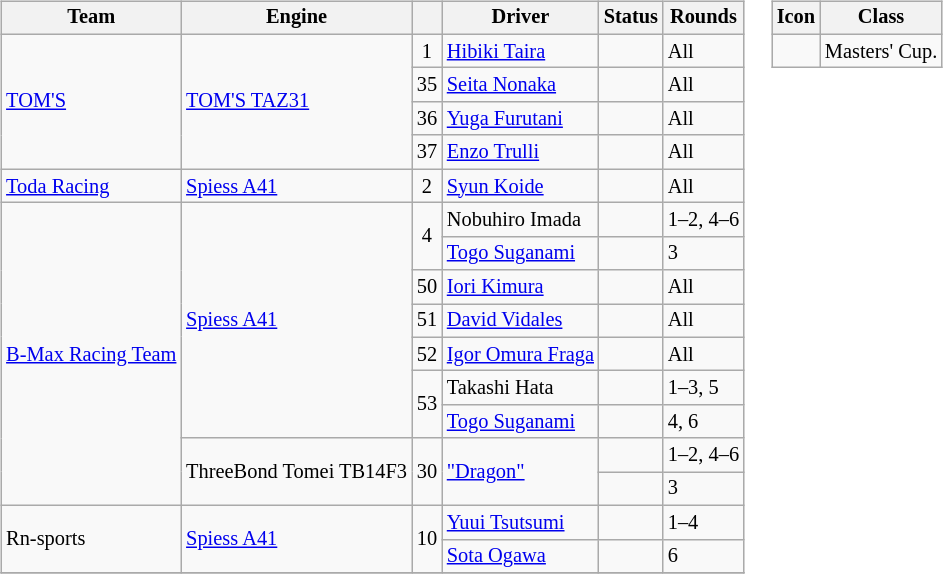<table>
<tr>
<td><br><table class="wikitable" style="font-size:85%;">
<tr>
<th>Team</th>
<th>Engine</th>
<th></th>
<th>Driver</th>
<th>Status</th>
<th>Rounds</th>
</tr>
<tr>
<td rowspan="4"><a href='#'>TOM'S</a></td>
<td rowspan="4"><a href='#'>TOM'S TAZ31</a></td>
<td align=center>1</td>
<td> <a href='#'>Hibiki Taira</a></td>
<td></td>
<td>All</td>
</tr>
<tr>
<td align=center>35</td>
<td nowrap> <a href='#'>Seita Nonaka</a></td>
<td></td>
<td>All</td>
</tr>
<tr>
<td align=center>36</td>
<td nowrap> <a href='#'>Yuga Furutani</a></td>
<td></td>
<td>All</td>
</tr>
<tr>
<td align=center>37</td>
<td nowrap> <a href='#'>Enzo Trulli</a></td>
<td></td>
<td>All</td>
</tr>
<tr>
<td><a href='#'>Toda Racing</a></td>
<td nowrap><a href='#'>Spiess A41</a></td>
<td align=center>2</td>
<td> <a href='#'>Syun Koide</a></td>
<td></td>
<td>All</td>
</tr>
<tr>
<td rowspan="9" nowrap><a href='#'>B-Max Racing Team</a></td>
<td rowspan="7" nowrap><a href='#'>Spiess A41</a></td>
<td rowspan="2" align=center>4</td>
<td nowrap> Nobuhiro Imada</td>
<td align="center"></td>
<td nowrap>1–2, 4–6</td>
</tr>
<tr>
<td> <a href='#'>Togo Suganami</a></td>
<td></td>
<td>3</td>
</tr>
<tr>
<td align=center>50</td>
<td> <a href='#'>Iori Kimura</a></td>
<td></td>
<td>All</td>
</tr>
<tr>
<td align=center>51</td>
<td> <a href='#'>David Vidales</a></td>
<td></td>
<td>All</td>
</tr>
<tr>
<td align=center>52</td>
<td nowrap> <a href='#'>Igor Omura Fraga</a></td>
<td></td>
<td>All</td>
</tr>
<tr>
<td rowspan="2" align=center>53</td>
<td> Takashi Hata</td>
<td align="center"></td>
<td>1–3, 5</td>
</tr>
<tr>
<td> <a href='#'>Togo Suganami</a></td>
<td></td>
<td>4, 6</td>
</tr>
<tr>
<td rowspan="2">ThreeBond Tomei TB14F3</td>
<td rowspan="2" align=center>30</td>
<td rowspan="2"> <a href='#'>"Dragon"</a></td>
<td align="center"></td>
<td>1–2, 4–6</td>
</tr>
<tr>
<td></td>
<td>3</td>
</tr>
<tr>
<td rowspan="2">Rn-sports</td>
<td rowspan="2"><a href='#'>Spiess A41</a></td>
<td rowspan="2" align=center>10</td>
<td> <a href='#'>Yuui Tsutsumi</a></td>
<td></td>
<td>1–4</td>
</tr>
<tr>
<td> <a href='#'>Sota Ogawa</a></td>
<td></td>
<td>6</td>
</tr>
<tr>
</tr>
</table>
</td>
<td style="vertical-align:top"><br><table class="wikitable" style="font-size: 85%;">
<tr>
<th>Icon</th>
<th>Class</th>
</tr>
<tr>
<td style="text-align:center"></td>
<td>Masters' Cup.</td>
</tr>
</table>
</td>
</tr>
</table>
